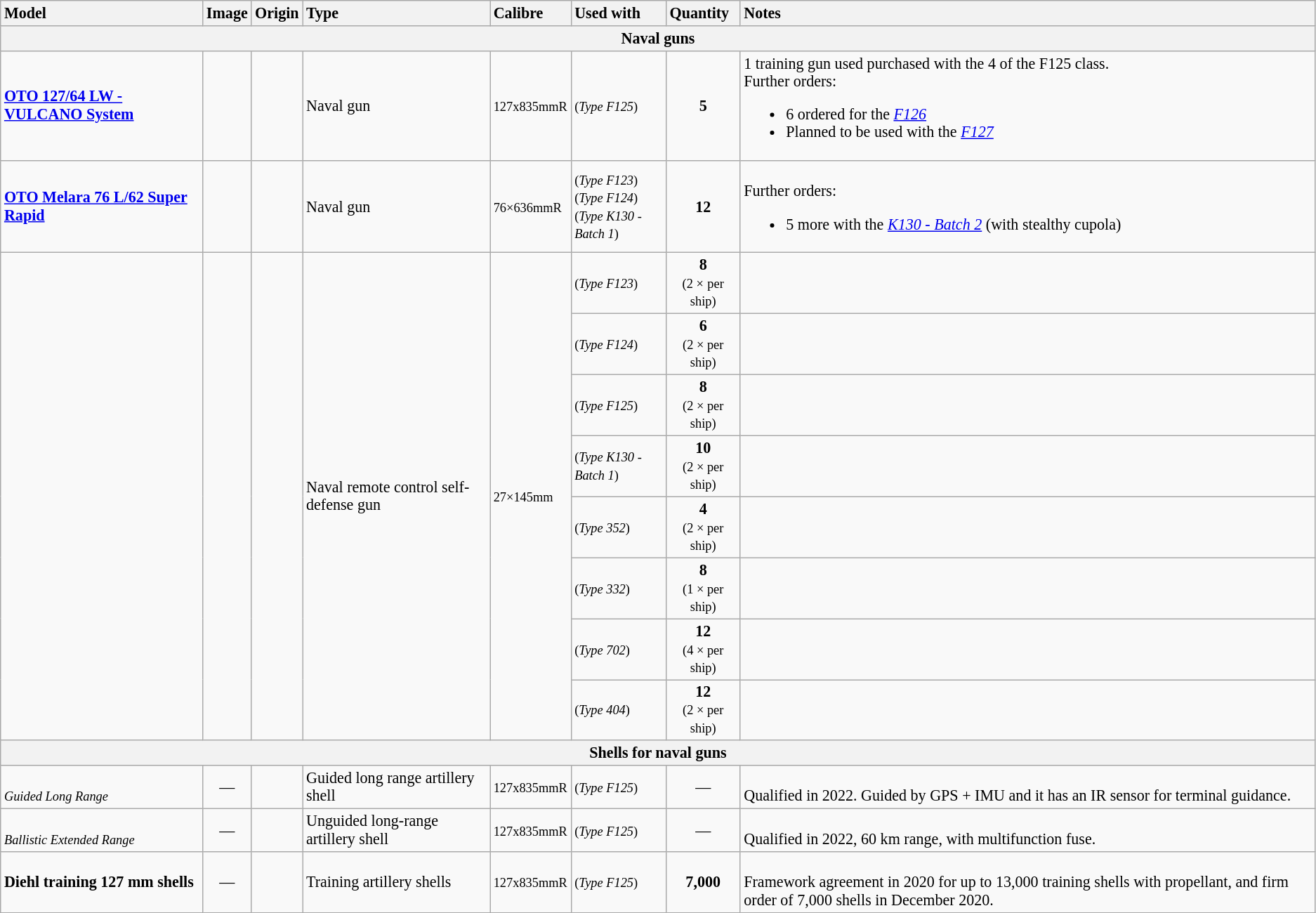<table class="wikitable" style="font-size: 92%;">
<tr>
<th style="text-align: left">Model</th>
<th style="text-align: left">Image</th>
<th style="text-align: left">Origin</th>
<th style="text-align: left">Type</th>
<th style="text-align: left">Calibre</th>
<th style="text-align: left">Used with</th>
<th style="text-align: left">Quantity</th>
<th style="text-align: left">Notes</th>
</tr>
<tr>
<th colspan="8">Naval guns</th>
</tr>
<tr>
<td><strong><a href='#'>OTO 127/64 LW - VULCANO System</a></strong></td>
<td style="text-align: center"></td>
<td></td>
<td>Naval gun</td>
<td><small>127x835mmR</small></td>
<td> <small>(<em>Type F125</em>)</small></td>
<td style="text-align: center"><strong>5</strong></td>
<td>1 training gun used purchased with the 4 of the F125 class.<br>Further orders:<ul><li>6 ordered for the <a href='#'><em>F126</em></a></li><li>Planned to be used with the <a href='#'><em>F127</em></a></li></ul></td>
</tr>
<tr>
<td><strong><a href='#'>OTO Melara 76 L/62  Super Rapid</a></strong></td>
<td style="text-align: center"></td>
<td></td>
<td>Naval gun</td>
<td><small>76×636mmR</small></td>
<td> <small>(<em>Type F123</em>)</small><br> <small>(<em>Type F124</em>)</small><br> <small>(<em>Type K130 - Batch 1</em>)</small></td>
<td style="text-align: center"><strong>12</strong></td>
<td><br>Further orders:<ul><li>5 more with the <em><a href='#'>K130 - Batch 2</a></em> (with stealthy cupola)</li></ul></td>
</tr>
<tr>
<td rowspan="8"><strong></strong></td>
<td rowspan="8" style="text-align: center"></td>
<td rowspan="8"></td>
<td rowspan="8">Naval remote control self-defense gun</td>
<td rowspan="8"><small>27×145mm</small></td>
<td> <small>(<em>Type F123</em>)</small></td>
<td style="text-align: center"><strong>8</strong><br><small>(2 ×</small> <small>per ship)</small></td>
<td></td>
</tr>
<tr>
<td> <small>(<em>Type F124</em>)</small></td>
<td style="text-align: center"><strong>6</strong><br><small>(2 × per ship)</small></td>
<td></td>
</tr>
<tr>
<td> <small>(<em>Type F125</em>)</small></td>
<td style="text-align: center"><strong>8</strong><br><small>(2 × per ship)</small></td>
<td></td>
</tr>
<tr>
<td> <small>(<em>Type K130 - Batch 1</em>)</small></td>
<td style="text-align: center"><strong>10</strong><br><small>(2 × per ship)</small></td>
<td></td>
</tr>
<tr>
<td> <small>(<em>Type 352</em>)</small></td>
<td style="text-align: center"><strong>4</strong><br><small>(2 × per ship)</small></td>
<td></td>
</tr>
<tr>
<td> <small>(<em>Type 332</em>)</small></td>
<td style="text-align: center"><strong>8</strong><br><small>(1 × per ship)</small></td>
<td></td>
</tr>
<tr>
<td> <small>(<em>Type 702</em>)</small></td>
<td style="text-align: center"><strong>12</strong><br><small>(4 × per ship)</small></td>
<td></td>
</tr>
<tr>
<td> <small>(<em>Type 404</em>)</small></td>
<td style="text-align: center"><strong>12</strong><br><small>(2 × per ship)</small></td>
<td></td>
</tr>
<tr>
<th colspan="8">Shells for naval guns</th>
</tr>
<tr>
<td><strong></strong><br><small><em>Guided Long Range</em></small></td>
<td style="text-align: center">—</td>
<td><br></td>
<td>Guided long range artillery shell</td>
<td><small>127x835mmR</small></td>
<td> <small>(<em>Type F125</em>)</small></td>
<td style="text-align: center">—</td>
<td><br>Qualified in 2022. Guided by GPS + IMU and it has an IR sensor for terminal guidance.</td>
</tr>
<tr>
<td><strong></strong><br><small><em>Ballistic Extended Range</em></small></td>
<td style="text-align: center">—</td>
<td><br></td>
<td>Unguided long-range artillery shell</td>
<td><small>127x835mmR</small></td>
<td> <small>(<em>Type F125</em>)</small></td>
<td style="text-align: center">—</td>
<td><br>Qualified in 2022, 60 km range, with multifunction fuse.</td>
</tr>
<tr>
<td><strong>Diehl training 127 mm shells</strong></td>
<td style="text-align: center">—</td>
<td></td>
<td>Training artillery shells</td>
<td><small>127x835mmR</small></td>
<td> <small>(<em>Type F125</em>)</small></td>
<td style="text-align: center"><strong>7,000</strong></td>
<td><br>Framework agreement in 2020 for up to 13,000 training shells with propellant, and firm order of 7,000 shells in December 2020.</td>
</tr>
</table>
